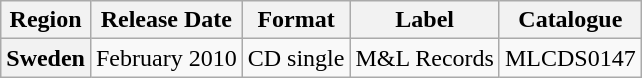<table class="wikitable plainrowheaders">
<tr>
<th scope="col">Region</th>
<th scope="col">Release Date</th>
<th scope="col">Format</th>
<th scope="col">Label</th>
<th scope="col">Catalogue</th>
</tr>
<tr>
<th scope="row" rowspan="9">Sweden</th>
<td>February 2010</td>
<td>CD single</td>
<td>M&L Records</td>
<td>MLCDS0147</td>
</tr>
</table>
